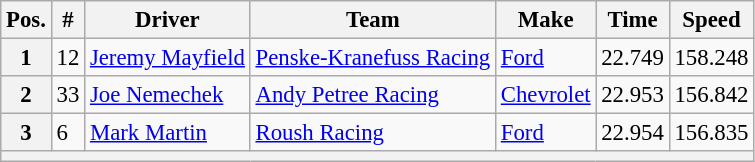<table class="wikitable" style="font-size:95%">
<tr>
<th>Pos.</th>
<th>#</th>
<th>Driver</th>
<th>Team</th>
<th>Make</th>
<th>Time</th>
<th>Speed</th>
</tr>
<tr>
<th>1</th>
<td>12</td>
<td><a href='#'>Jeremy Mayfield</a></td>
<td><a href='#'>Penske-Kranefuss Racing</a></td>
<td><a href='#'>Ford</a></td>
<td>22.749</td>
<td>158.248</td>
</tr>
<tr>
<th>2</th>
<td>33</td>
<td><a href='#'>Joe Nemechek</a></td>
<td><a href='#'>Andy Petree Racing</a></td>
<td><a href='#'>Chevrolet</a></td>
<td>22.953</td>
<td>156.842</td>
</tr>
<tr>
<th>3</th>
<td>6</td>
<td><a href='#'>Mark Martin</a></td>
<td><a href='#'>Roush Racing</a></td>
<td><a href='#'>Ford</a></td>
<td>22.954</td>
<td>156.835</td>
</tr>
<tr>
<th colspan="7"></th>
</tr>
</table>
